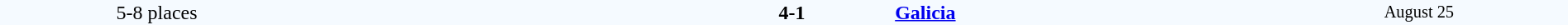<table style="width: 100%; background:#F5FAFF;" cellspacing="0">
<tr>
<td align=center rowspan=3 width=20%>5-8 places</td>
</tr>
<tr>
<td width=24% align=right><strong></strong></td>
<td align=center width=13%><strong>4-1</strong></td>
<td width=24%><strong> <a href='#'>Galicia</a></strong></td>
<td style=font-size:85% rowspan=3 align=center>August 25</td>
</tr>
</table>
